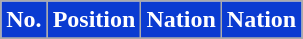<table class="wikitable sortable">
<tr>
<th style="background:#0A3BD1; color:#fff;" scope="col">No.</th>
<th style="background:#0A3BD1; color:#fff;" scope="col">Position</th>
<th style="background:#0A3BD1; color:#fff;" scope="col">Nation</th>
<th style="background:#0A3BD1; color:#fff;" scope="col">Nation</th>
</tr>
<tr>
</tr>
</table>
